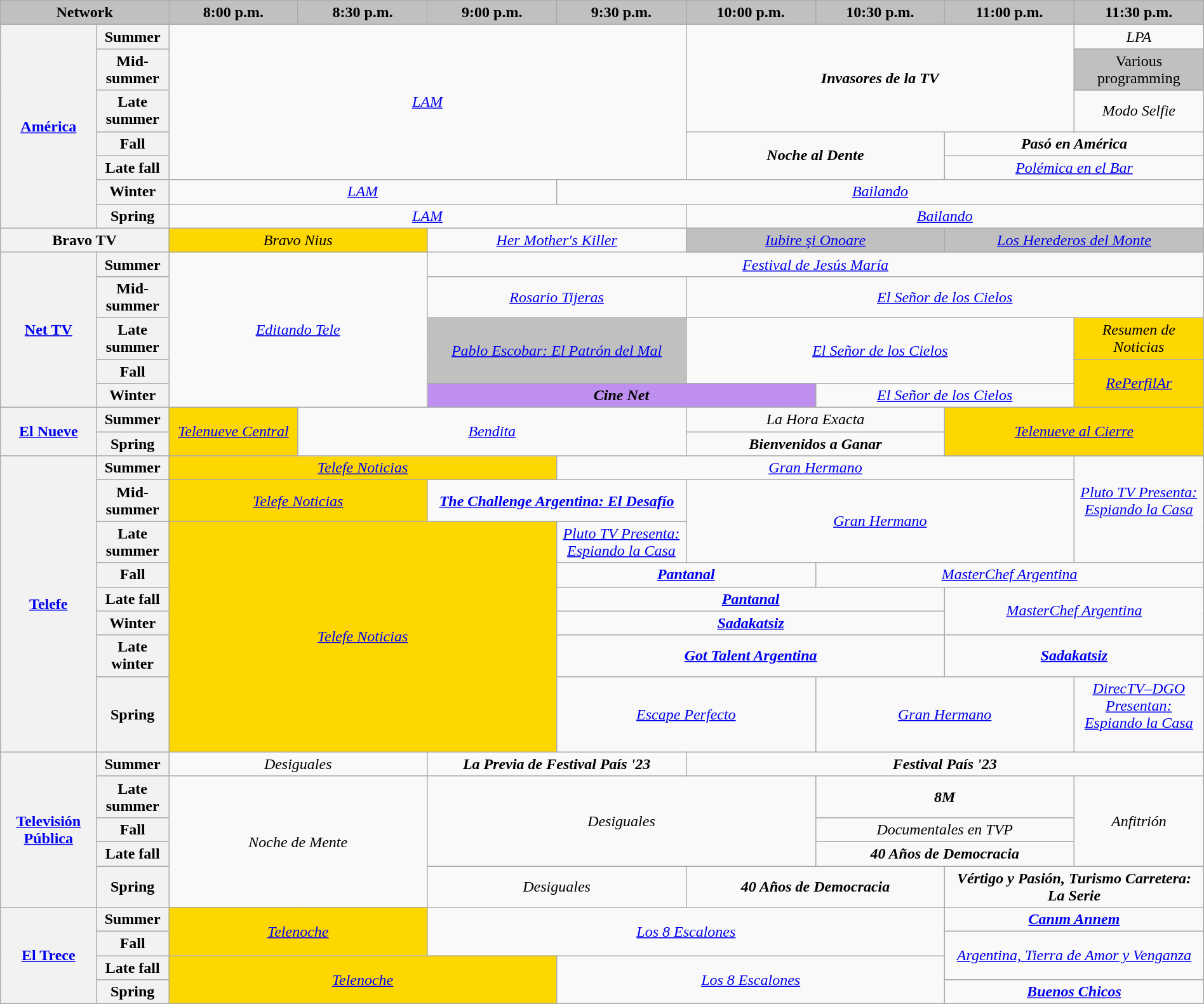<table class="wikitable" style="width:100%;margin-right:0;text-align:center">
<tr>
<th colspan="2" style="background-color:#C0C0C0;width:13%;">Network</th>
<th style="background-color:#C0C0C0;text-align:center;width:10%;">8:00 p.m.</th>
<th style="background-color:#C0C0C0;text-align:center;width:10%;">8:30 p.m.</th>
<th style="background-color:#C0C0C0;text-align:center;width:10%;">9:00 p.m.</th>
<th style="background-color:#C0C0C0;text-align:center;width:10%;">9:30 p.m.</th>
<th style="background-color:#C0C0C0;text-align:center;width:10%;">10:00 p.m.</th>
<th style="background-color:#C0C0C0;text-align:center;width:10%;">10:30 p.m.</th>
<th style="background-color:#C0C0C0;text-align:center;width:10%;">11:00 p.m.</th>
<th style="background-color:#C0C0C0;text-align:center;width:10%;">11:30 p.m.</th>
</tr>
<tr>
<th rowspan="7"><a href='#'>América</a></th>
<th>Summer</th>
<td colspan="4" rowspan="5"><em><a href='#'>LAM</a></em></td>
<td colspan="3" rowspan="3"><strong><em>Invasores de la TV</em></strong></td>
<td><em>LPA</em> </td>
</tr>
<tr>
<th>Mid-summer</th>
<td style="background:#C0C0C0;">Various programming</td>
</tr>
<tr>
<th>Late summer</th>
<td><em>Modo Selfie</em></td>
</tr>
<tr>
<th>Fall</th>
<td colspan="2" rowspan="2"><strong><em>Noche al Dente</em></strong></td>
<td colspan="2"><strong><em>Pasó en América</em></strong></td>
</tr>
<tr>
<th>Late fall</th>
<td colspan="2"><em><a href='#'>Polémica en el Bar</a></em></td>
</tr>
<tr>
<th>Winter</th>
<td colspan="3"><em><a href='#'>LAM</a></em></td>
<td colspan="5"><em><a href='#'>Bailando</a></em> </td>
</tr>
<tr>
<th>Spring</th>
<td colspan="4"><em><a href='#'>LAM</a></em></td>
<td colspan="4"><em><a href='#'>Bailando</a></em></td>
</tr>
<tr>
<th colspan="2">Bravo TV</th>
<td style="background:#ffd700;" colspan="2"><em>Bravo Nius</em></td>
<td colspan="2"><em><a href='#'>Her Mother's Killer</a></em></td>
<td style="background:#C0C0C0;" colspan="2"><em><a href='#'>Iubire şi Onoare</a></em> </td>
<td style="background:#C0C0C0;" colspan="2"><em><a href='#'>Los Herederos del Monte</a></em> </td>
</tr>
<tr>
<th rowspan="5"><a href='#'>Net TV</a></th>
<th>Summer</th>
<td colspan="2" rowspan="5"><em><a href='#'>Editando Tele</a></em></td>
<td colspan="6"><em><a href='#'>Festival de Jesús María</a></em> </td>
</tr>
<tr>
<th>Mid-summer</th>
<td colspan="2"><em><a href='#'>Rosario Tijeras</a></em></td>
<td colspan="4"><em><a href='#'>El Señor de los Cielos</a></em></td>
</tr>
<tr>
<th>Late summer</th>
<td style="background:#C0C0C0;" colspan="2" rowspan="2"><em><a href='#'>Pablo Escobar: El Patrón del Mal</a></em> </td>
<td colspan="3" rowspan="2"><em><a href='#'>El Señor de los Cielos</a></em></td>
<td style="background:#ffd700;"><em>Resumen de Noticias</em></td>
</tr>
<tr>
<th>Fall</th>
<td style="background:#ffd700;" rowspan="2"><em><a href='#'>RePerfilAr</a></em></td>
</tr>
<tr>
<th>Winter</th>
<td style="background:#bf8fef;" colspan="3"><strong><em>Cine Net</em></strong></td>
<td colspan="2"><em><a href='#'>El Señor de los Cielos</a></em></td>
</tr>
<tr>
<th rowspan="2"><a href='#'>El Nueve</a></th>
<th>Summer</th>
<td style="background:#ffd700;" rowspan="2"><em><a href='#'>Telenueve Central</a></em><br></td>
<td colspan="3" rowspan="2"><em><a href='#'>Bendita</a></em></td>
<td colspan="2"><em>La Hora Exacta</em></td>
<td style="background:#ffd700;" colspan="2" rowspan="2"><em><a href='#'>Telenueve al Cierre</a></em><br></td>
</tr>
<tr>
<th>Spring</th>
<td colspan="2"><strong><em>Bienvenidos a Ganar</em></strong></td>
</tr>
<tr>
<th rowspan="8"><a href='#'>Telefe</a></th>
<th>Summer</th>
<td style="background:#ffd700;" colspan="3"><em><a href='#'>Telefe Noticias</a></em></td>
<td colspan="4"><em><a href='#'>Gran Hermano</a></em> </td>
<td rowspan="3"><em><a href='#'>Pluto TV Presenta: Espiando la Casa</a></em><br><br></td>
</tr>
<tr>
<th>Mid-summer</th>
<td style="background:#ffd700;" colspan="2"><em><a href='#'>Telefe Noticias</a></em></td>
<td colspan="2"><strong><em><a href='#'>The Challenge Argentina: El Desafío</a></em></strong> </td>
<td colspan="3" rowspan="2"><em><a href='#'>Gran Hermano</a></em> </td>
</tr>
<tr>
<th>Late summer</th>
<td style="background:#ffd700;" colspan="3" rowspan="6"><em><a href='#'>Telefe Noticias</a></em></td>
<td><em><a href='#'>Pluto TV Presenta: Espiando la Casa</a></em><br></td>
</tr>
<tr>
<th>Fall</th>
<td colspan="2"><strong><em><a href='#'>Pantanal</a></em></strong></td>
<td colspan="3"><em><a href='#'>MasterChef Argentina</a></em></td>
</tr>
<tr>
<th>Late fall</th>
<td colspan="3"><strong><em><a href='#'>Pantanal</a></em></strong> </td>
<td colspan="2" rowspan="2"><em><a href='#'>MasterChef Argentina</a></em></td>
</tr>
<tr>
<th>Winter</th>
<td colspan="3"><strong><em><a href='#'>Sadakatsiz</a></em></strong> </td>
</tr>
<tr>
<th>Late winter</th>
<td colspan="3"><strong><em><a href='#'>Got Talent Argentina</a></em></strong> </td>
<td colspan="2"><strong><em><a href='#'>Sadakatsiz</a></em></strong></td>
</tr>
<tr>
<th>Spring</th>
<td colspan="2"><em><a href='#'>Escape Perfecto</a></em> </td>
<td colspan="2"><em><a href='#'>Gran Hermano</a></em></td>
<td><em><a href='#'>DirecTV–DGO Presentan: Espiando la Casa</a></em><br><br></td>
</tr>
<tr>
<th rowspan="5"><a href='#'>Televisión Pública</a></th>
<th>Summer</th>
<td colspan="2"><em>Desiguales</em></td>
<td colspan="2"><strong><em>La Previa de Festival País '23</em></strong></td>
<td colspan="4"><strong><em>Festival País '23</em></strong> </td>
</tr>
<tr>
<th>Late summer</th>
<td colspan="2" rowspan="4"><em>Noche de Mente</em></td>
<td colspan="3" rowspan="3"><em>Desiguales</em></td>
<td colspan="2"><strong><em>8M</em></strong></td>
<td rowspan="3"><em>Anfitrión</em></td>
</tr>
<tr>
<th>Fall</th>
<td colspan="2"><em>Documentales en TVP</em></td>
</tr>
<tr>
<th>Late fall</th>
<td colspan="2"><strong><em>40 Años de Democracia</em></strong></td>
</tr>
<tr>
<th>Spring</th>
<td colspan="2"><em>Desiguales</em></td>
<td colspan="2"><strong><em>40 Años de Democracia</em></strong></td>
<td colspan="2"><strong><em>Vértigo y Pasión, Turismo Carretera: La Serie</em></strong></td>
</tr>
<tr>
<th rowspan="4"><a href='#'>El Trece</a></th>
<th>Summer</th>
<td style="background:#ffd700;" colspan="2" rowspan="2"><em><a href='#'>Telenoche</a></em></td>
<td colspan="4" rowspan="2"><em><a href='#'>Los 8 Escalones</a></em> </td>
<td colspan="2"><strong><em><a href='#'>Canım Annem</a></em></strong></td>
</tr>
<tr>
<th>Fall</th>
<td colspan="2" rowspan="2"><em><a href='#'>Argentina, Tierra de Amor y Venganza</a></em></td>
</tr>
<tr>
<th>Late fall</th>
<td style="background:#ffd700;" colspan="3" rowspan="2"><em><a href='#'>Telenoche</a></em></td>
<td colspan="3" rowspan="2"><em><a href='#'>Los 8 Escalones</a></em></td>
</tr>
<tr>
<th>Spring</th>
<td colspan="2"><strong><em><a href='#'>Buenos Chicos</a></em></strong></td>
</tr>
</table>
